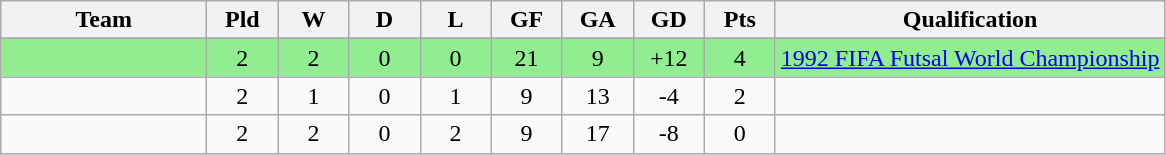<table class="wikitable sortable" style="text-align: center;">
<tr>
<th width=130>Team</th>
<th width=40>Pld</th>
<th width=40>W</th>
<th width=40>D</th>
<th width=40>L</th>
<th width=40>GF</th>
<th width=40>GA</th>
<th width=40>GD</th>
<th width=40><strong>Pts</strong></th>
<th>Qualification</th>
</tr>
<tr>
</tr>
<tr style="background: #90EE90;">
<td></td>
<td>2</td>
<td>2</td>
<td>0</td>
<td>0</td>
<td>21</td>
<td>9</td>
<td>+12</td>
<td>4</td>
<td><a href='#'>1992 FIFA Futsal World Championship</a></td>
</tr>
<tr>
<td></td>
<td>2</td>
<td>1</td>
<td>0</td>
<td>1</td>
<td>9</td>
<td>13</td>
<td>-4</td>
<td>2</td>
<td></td>
</tr>
<tr>
<td></td>
<td>2</td>
<td>2</td>
<td>0</td>
<td>2</td>
<td>9</td>
<td>17</td>
<td>-8</td>
<td>0</td>
<td></td>
</tr>
</table>
